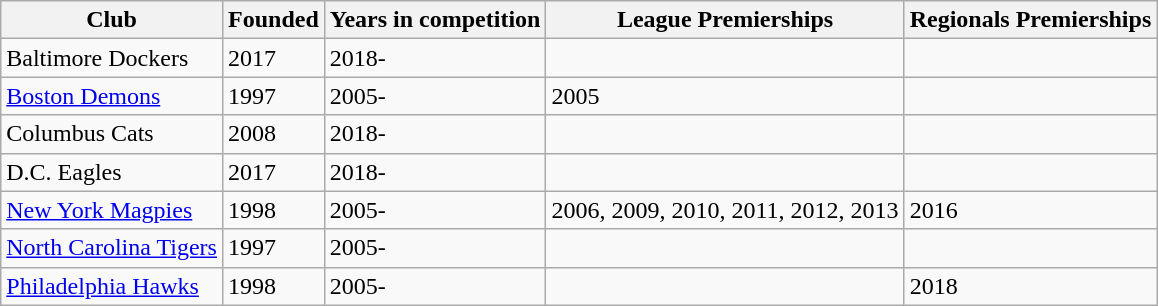<table class="wikitable">
<tr>
<th>Club</th>
<th>Founded</th>
<th>Years in competition</th>
<th>League Premierships</th>
<th>Regionals Premierships</th>
</tr>
<tr>
<td>Baltimore Dockers</td>
<td>2017</td>
<td>2018-</td>
<td></td>
<td></td>
</tr>
<tr>
<td><a href='#'>Boston Demons</a></td>
<td>1997</td>
<td>2005-</td>
<td>2005</td>
<td></td>
</tr>
<tr>
<td>Columbus Cats</td>
<td>2008</td>
<td>2018-</td>
<td></td>
<td></td>
</tr>
<tr>
<td>D.C. Eagles</td>
<td>2017</td>
<td>2018-</td>
<td></td>
<td></td>
</tr>
<tr>
<td><a href='#'>New York Magpies</a></td>
<td>1998</td>
<td>2005-</td>
<td>2006, 2009, 2010, 2011, 2012, 2013</td>
<td>2016</td>
</tr>
<tr>
<td><a href='#'>North Carolina Tigers</a></td>
<td>1997</td>
<td>2005-</td>
<td></td>
<td></td>
</tr>
<tr>
<td><a href='#'>Philadelphia Hawks</a></td>
<td>1998</td>
<td>2005-</td>
<td></td>
<td>2018</td>
</tr>
</table>
